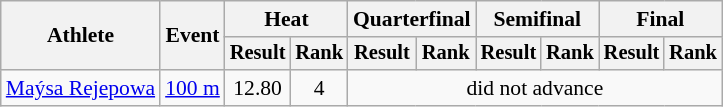<table class="wikitable" style="font-size:90%">
<tr>
<th rowspan="2">Athlete</th>
<th rowspan="2">Event</th>
<th colspan="2">Heat</th>
<th colspan="2">Quarterfinal</th>
<th colspan="2">Semifinal</th>
<th colspan="2">Final</th>
</tr>
<tr style="font-size:95%">
<th>Result</th>
<th>Rank</th>
<th>Result</th>
<th>Rank</th>
<th>Result</th>
<th>Rank</th>
<th>Result</th>
<th>Rank</th>
</tr>
<tr align=center>
<td align=left><a href='#'>Maýsa Rejepowa</a></td>
<td align=left><a href='#'>100 m</a></td>
<td>12.80</td>
<td>4</td>
<td colspan=6>did not advance</td>
</tr>
</table>
